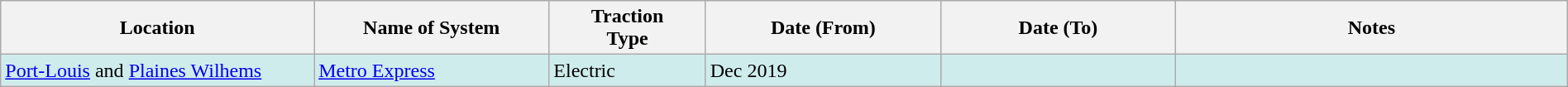<table class="wikitable" style="width:100%;">
<tr>
<th style="width:20%;">Location</th>
<th style="width:15%;">Name of System</th>
<th style="width:10%;">Traction<br>Type</th>
<th style="width:15%;">Date (From)</th>
<th style="width:15%;">Date (To)</th>
<th style="width:25%;">Notes</th>
</tr>
<tr>
<td style="background:#CFECEC"><a href='#'>Port-Louis</a> and <a href='#'>Plaines Wilhems</a></td>
<td style="background:#CFECEC"><a href='#'>Metro Express</a></td>
<td style="background:#CFECEC">Electric</td>
<td style="background:#CFECEC">Dec 2019</td>
<td style="background:#CFECEC"> </td>
<td style="background:#CFECEC"> </td>
</tr>
</table>
